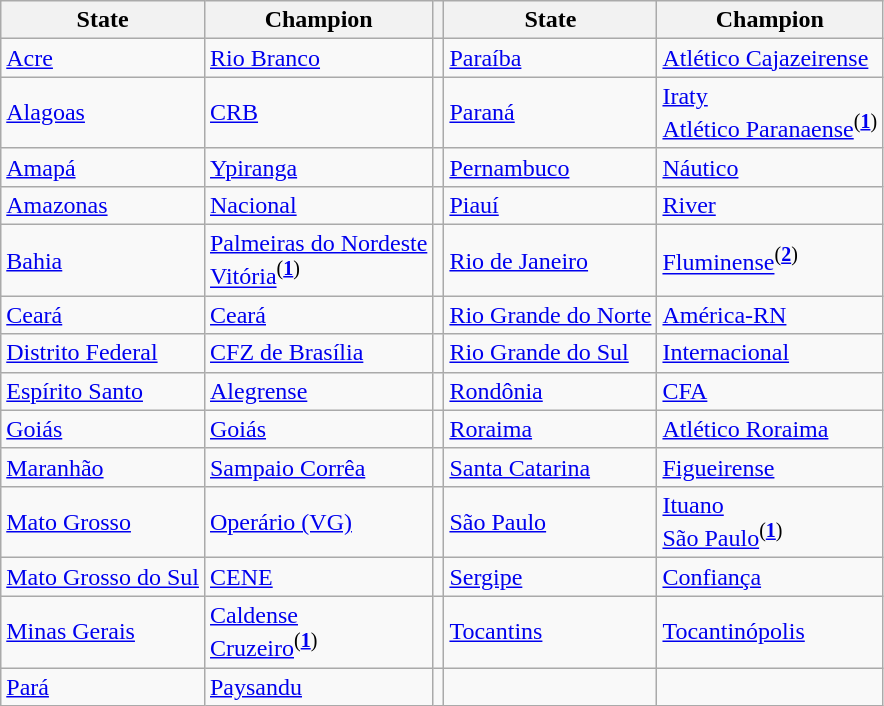<table class="wikitable">
<tr>
<th>State</th>
<th>Champion</th>
<th></th>
<th>State</th>
<th>Champion</th>
</tr>
<tr>
<td><a href='#'>Acre</a></td>
<td><a href='#'>Rio Branco</a></td>
<td></td>
<td><a href='#'>Paraíba</a></td>
<td><a href='#'>Atlético Cajazeirense</a></td>
</tr>
<tr>
<td><a href='#'>Alagoas</a></td>
<td><a href='#'>CRB</a></td>
<td></td>
<td><a href='#'>Paraná</a></td>
<td><a href='#'>Iraty</a><br><a href='#'>Atlético Paranaense</a><sup>(<strong><a href='#'>1</a></strong>)</sup></td>
</tr>
<tr>
<td><a href='#'>Amapá</a></td>
<td><a href='#'>Ypiranga</a></td>
<td></td>
<td><a href='#'>Pernambuco</a></td>
<td><a href='#'>Náutico</a></td>
</tr>
<tr>
<td><a href='#'>Amazonas</a></td>
<td><a href='#'>Nacional</a></td>
<td></td>
<td><a href='#'>Piauí</a></td>
<td><a href='#'>River</a></td>
</tr>
<tr>
<td><a href='#'>Bahia</a></td>
<td><a href='#'>Palmeiras do Nordeste</a><br><a href='#'>Vitória</a><sup>(<strong><a href='#'>1</a></strong>)</sup></td>
<td></td>
<td><a href='#'>Rio de Janeiro</a></td>
<td><a href='#'>Fluminense</a><sup>(<strong><a href='#'>2</a></strong>)</sup></td>
</tr>
<tr>
<td><a href='#'>Ceará</a></td>
<td><a href='#'>Ceará</a></td>
<td></td>
<td><a href='#'>Rio Grande do Norte</a></td>
<td><a href='#'>América-RN</a></td>
</tr>
<tr>
<td><a href='#'>Distrito Federal</a></td>
<td><a href='#'>CFZ de Brasília</a></td>
<td></td>
<td><a href='#'>Rio Grande do Sul</a></td>
<td><a href='#'>Internacional</a></td>
</tr>
<tr>
<td><a href='#'>Espírito Santo</a></td>
<td><a href='#'>Alegrense</a></td>
<td></td>
<td><a href='#'>Rondônia</a></td>
<td><a href='#'>CFA</a></td>
</tr>
<tr>
<td><a href='#'>Goiás</a></td>
<td><a href='#'>Goiás</a></td>
<td></td>
<td><a href='#'>Roraima</a></td>
<td><a href='#'>Atlético Roraima</a></td>
</tr>
<tr>
<td><a href='#'>Maranhão</a></td>
<td><a href='#'>Sampaio Corrêa</a></td>
<td></td>
<td><a href='#'>Santa Catarina</a></td>
<td><a href='#'>Figueirense</a></td>
</tr>
<tr>
<td><a href='#'>Mato Grosso</a></td>
<td><a href='#'>Operário (VG)</a></td>
<td></td>
<td><a href='#'>São Paulo</a></td>
<td><a href='#'>Ituano</a><br><a href='#'>São Paulo</a><sup>(<strong><a href='#'>1</a></strong>)</sup></td>
</tr>
<tr>
<td><a href='#'>Mato Grosso do Sul</a></td>
<td><a href='#'>CENE</a></td>
<td></td>
<td><a href='#'>Sergipe</a></td>
<td><a href='#'>Confiança</a></td>
</tr>
<tr>
<td><a href='#'>Minas Gerais</a></td>
<td><a href='#'>Caldense</a><br><a href='#'>Cruzeiro</a><sup>(<strong><a href='#'>1</a></strong>)</sup></td>
<td></td>
<td><a href='#'>Tocantins</a></td>
<td><a href='#'>Tocantinópolis</a></td>
</tr>
<tr>
<td><a href='#'>Pará</a></td>
<td><a href='#'>Paysandu</a></td>
<td></td>
<td></td>
<td></td>
</tr>
</table>
